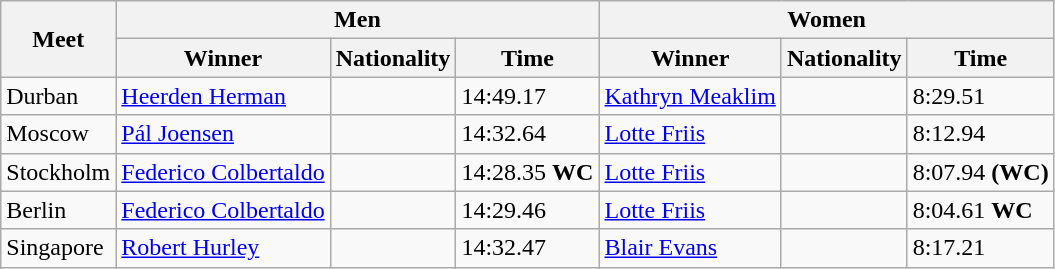<table class="wikitable">
<tr>
<th rowspan="2">Meet</th>
<th colspan="3">Men</th>
<th colspan="3">Women</th>
</tr>
<tr>
<th>Winner</th>
<th>Nationality</th>
<th>Time</th>
<th>Winner</th>
<th>Nationality</th>
<th>Time</th>
</tr>
<tr>
<td>Durban</td>
<td><a href='#'>Heerden Herman</a></td>
<td></td>
<td>14:49.17</td>
<td><a href='#'>Kathryn Meaklim</a></td>
<td></td>
<td>8:29.51</td>
</tr>
<tr>
<td>Moscow</td>
<td><a href='#'>Pál Joensen</a></td>
<td></td>
<td>14:32.64</td>
<td><a href='#'>Lotte Friis</a></td>
<td></td>
<td>8:12.94</td>
</tr>
<tr>
<td>Stockholm</td>
<td><a href='#'>Federico Colbertaldo</a></td>
<td></td>
<td>14:28.35 <strong>WC</strong></td>
<td><a href='#'>Lotte Friis</a></td>
<td></td>
<td>8:07.94 <strong>(WC)</strong></td>
</tr>
<tr>
<td>Berlin</td>
<td><a href='#'>Federico Colbertaldo</a></td>
<td></td>
<td>14:29.46</td>
<td><a href='#'>Lotte Friis</a></td>
<td></td>
<td>8:04.61 <strong>WC</strong></td>
</tr>
<tr>
<td>Singapore</td>
<td><a href='#'>Robert Hurley</a></td>
<td></td>
<td>14:32.47</td>
<td><a href='#'>Blair Evans</a></td>
<td></td>
<td>8:17.21</td>
</tr>
</table>
